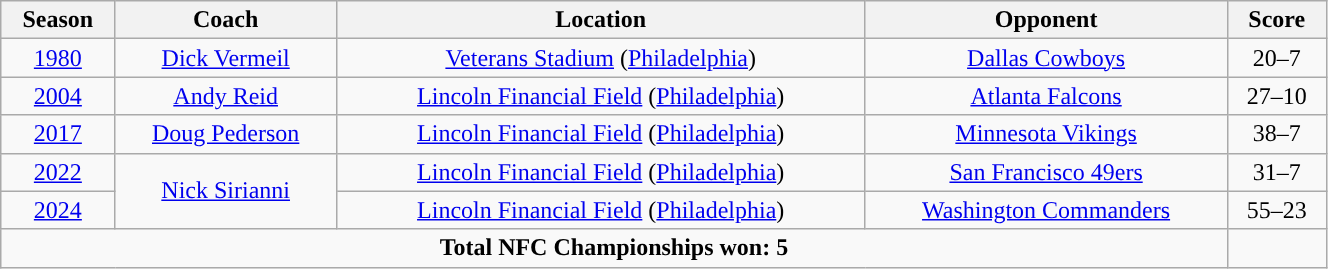<table class="wikitable" style="width:70%;text-align:center">
<tr>
<th>Season</th>
<th>Coach</th>
<th>Location</th>
<th>Opponent</th>
<th>Score</th>
</tr>
<tr>
<td><a href='#'>1980</a></td>
<td><a href='#'>Dick Vermeil</a></td>
<td><a href='#'>Veterans Stadium</a> (<a href='#'>Philadelphia</a>)</td>
<td><a href='#'>Dallas Cowboys</a></td>
<td>20–7</td>
</tr>
<tr>
<td><a href='#'>2004</a></td>
<td><a href='#'>Andy Reid</a></td>
<td><a href='#'>Lincoln Financial Field</a> (<a href='#'>Philadelphia</a>)</td>
<td><a href='#'>Atlanta Falcons</a></td>
<td>27–10</td>
</tr>
<tr>
<td><a href='#'>2017</a></td>
<td><a href='#'>Doug Pederson</a></td>
<td><a href='#'>Lincoln Financial Field</a> (<a href='#'>Philadelphia</a>)</td>
<td><a href='#'>Minnesota Vikings</a></td>
<td>38–7</td>
</tr>
<tr>
<td><a href='#'>2022</a></td>
<td rowspan=2><a href='#'>Nick Sirianni</a></td>
<td><a href='#'>Lincoln Financial Field</a> (<a href='#'>Philadelphia</a>)</td>
<td><a href='#'>San Francisco 49ers</a></td>
<td>31–7</td>
</tr>
<tr>
<td><a href='#'>2024</a></td>
<td><a href='#'>Lincoln Financial Field</a> (<a href='#'>Philadelphia</a>)</td>
<td><a href='#'>Washington Commanders</a></td>
<td>55–23</td>
</tr>
<tr>
<td colspan="4"><strong>Total NFC Championships won: 5</strong></td>
<td colspan="2"></td>
</tr>
</table>
